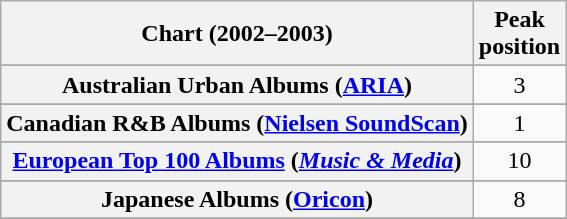<table class="wikitable sortable plainrowheaders">
<tr>
<th>Chart (2002–2003)</th>
<th>Peak<br>position</th>
</tr>
<tr>
</tr>
<tr>
<th scope="row">Australian Urban Albums (<a href='#'>ARIA</a>)</th>
<td style="text-align:center;">3</td>
</tr>
<tr>
</tr>
<tr>
</tr>
<tr>
</tr>
<tr>
</tr>
<tr>
<th scope="row">Canadian R&B Albums (<a href='#'>Nielsen SoundScan</a>)</th>
<td style="text-align:center;">1</td>
</tr>
<tr>
</tr>
<tr>
</tr>
<tr>
<th scope="row"><a href='#'>European Top 100 Albums</a> (<em><a href='#'>Music & Media</a></em>)</th>
<td style="text-align:center;">10</td>
</tr>
<tr>
</tr>
<tr>
</tr>
<tr>
</tr>
<tr>
</tr>
<tr>
<th scope="row">Japanese Albums (<a href='#'>Oricon</a>)</th>
<td align="center">8</td>
</tr>
<tr>
</tr>
<tr>
</tr>
<tr>
</tr>
<tr>
</tr>
<tr>
</tr>
<tr>
</tr>
<tr>
</tr>
<tr>
</tr>
<tr>
</tr>
</table>
